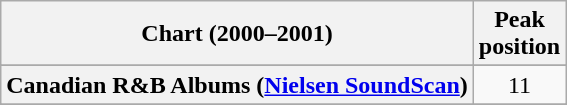<table class="wikitable sortable plainrowheaders">
<tr>
<th>Chart (2000–2001)</th>
<th>Peak<br>position</th>
</tr>
<tr>
</tr>
<tr>
</tr>
<tr>
</tr>
<tr>
<th scope="row">Canadian R&B Albums (<a href='#'>Nielsen SoundScan</a>)</th>
<td style="text-align:center;">11</td>
</tr>
<tr>
</tr>
<tr>
</tr>
<tr>
</tr>
<tr>
</tr>
<tr>
</tr>
<tr>
</tr>
<tr>
</tr>
<tr>
</tr>
<tr>
</tr>
<tr>
</tr>
</table>
